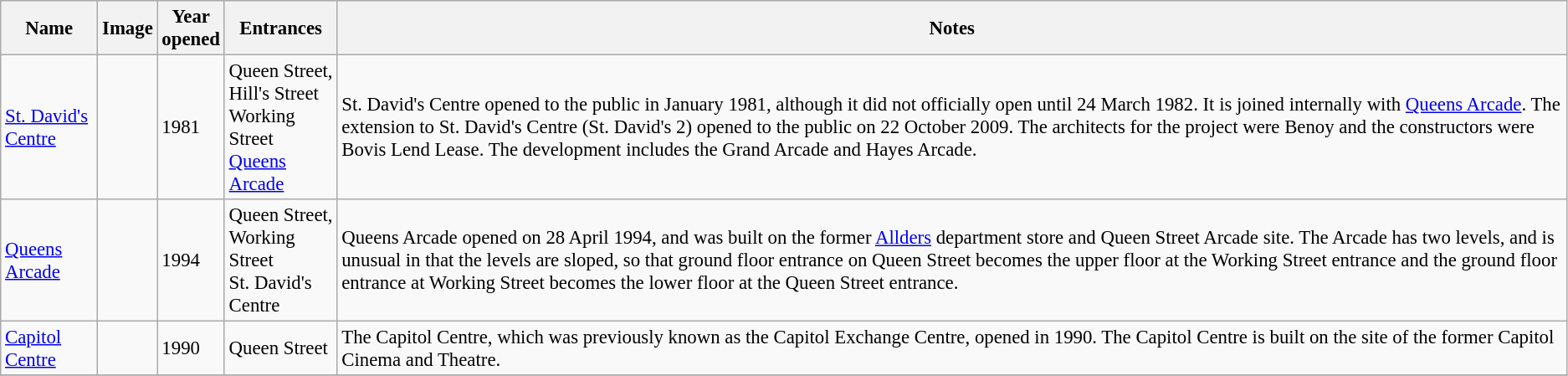<table class="wikitable sortable" style="font-size: 95%">
<tr style="background:#efefef">
<th>Name</th>
<th class="unsortable">Image</th>
<th>Year<br>opened</th>
<th class="unsortable">Entrances</th>
<th class="unsortable">Notes</th>
</tr>
<tr>
<td><a href='#'>St. David's Centre</a></td>
<td></td>
<td>1981</td>
<td>Queen Street,<br>Hill's Street<br>Working Street<br><a href='#'>Queens Arcade</a></td>
<td>St. David's Centre opened to the public in January 1981, although it did not officially open until 24 March 1982.  It is joined internally with <a href='#'>Queens Arcade</a>. The extension to St. David's Centre (St. David's 2) opened to the public on 22 October 2009.  The architects for the project were Benoy and the constructors were Bovis Lend Lease.  The development includes the Grand Arcade and Hayes Arcade.</td>
</tr>
<tr>
<td><a href='#'>Queens Arcade</a></td>
<td></td>
<td>1994</td>
<td>Queen Street,<br>Working Street<br>St. David's Centre</td>
<td>Queens Arcade opened on 28 April 1994, and was built on the former <a href='#'>Allders</a> department store and Queen Street Arcade site.  The Arcade has two levels, and is unusual in that the levels are sloped, so that ground floor entrance on Queen Street becomes the upper floor at the Working Street entrance and the ground floor entrance at Working Street becomes the lower floor at the Queen Street entrance.</td>
</tr>
<tr>
<td><a href='#'>Capitol Centre</a></td>
<td></td>
<td>1990</td>
<td>Queen Street</td>
<td>The Capitol Centre, which was previously known as the Capitol Exchange Centre, opened in 1990.  The Capitol Centre is built on the site of the former Capitol Cinema and Theatre.</td>
</tr>
<tr>
</tr>
</table>
